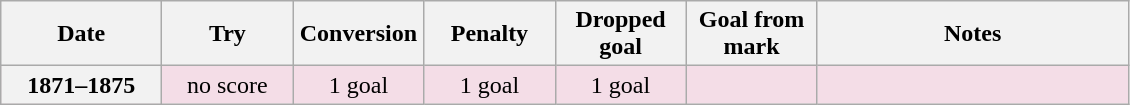<table class="wikitable">
<tr>
<th scope="col" width="100px">Date</th>
<th scope="col" width="80px">Try</th>
<th scope="col" width="80px">Conversion</th>
<th scope="col" width="80px">Penalty</th>
<th scope="col" width="80px">Dropped goal</th>
<th scope="col" width="80px">Goal from mark</th>
<th scope="col" width="200px">Notes</th>
</tr>
<tr style="text-align:center; background:#F4DDE7;">
<th rowspan="2">1871–1875</th>
<td>no score</td>
<td>1 goal</td>
<td>1 goal</td>
<td>1 goal</td>
<td></td>
<td rowspan="4"><br></td>
</tr>
</table>
